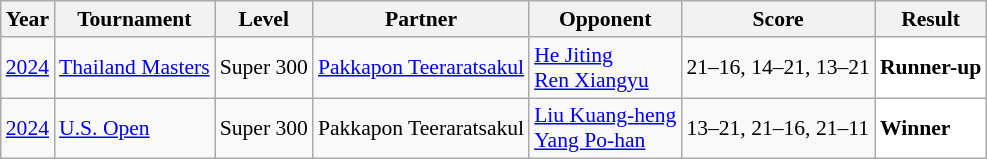<table class="sortable wikitable" style="font-size: 90%;">
<tr>
<th>Year</th>
<th>Tournament</th>
<th>Level</th>
<th>Partner</th>
<th>Opponent</th>
<th>Score</th>
<th>Result</th>
</tr>
<tr>
<td align="center"><a href='#'>2024</a></td>
<td align="left"><a href='#'>Thailand Masters</a></td>
<td align="left">Super 300</td>
<td align="left"> <a href='#'>Pakkapon Teeraratsakul</a></td>
<td align="left"> <a href='#'>He Jiting</a><br> <a href='#'>Ren Xiangyu</a></td>
<td align="left">21–16, 14–21, 13–21</td>
<td style="text-align:left; background:white"> <strong>Runner-up</strong></td>
</tr>
<tr>
<td align="center"><a href='#'>2024</a></td>
<td align="left"><a href='#'>U.S. Open</a></td>
<td align="left">Super 300</td>
<td align="left"> Pakkapon Teeraratsakul</td>
<td align="left"> <a href='#'>Liu Kuang-heng</a><br> <a href='#'>Yang Po-han</a></td>
<td align="left">13–21, 21–16, 21–11</td>
<td style="text-align:left; background:white"> <strong>Winner</strong></td>
</tr>
</table>
